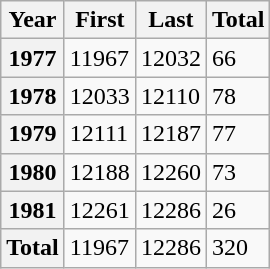<table class="wikitable">
<tr>
<th>Year</th>
<th>First</th>
<th>Last</th>
<th>Total</th>
</tr>
<tr>
<th>1977</th>
<td>11967</td>
<td>12032</td>
<td>66</td>
</tr>
<tr>
<th>1978</th>
<td>12033</td>
<td>12110</td>
<td>78</td>
</tr>
<tr>
<th>1979</th>
<td>12111</td>
<td>12187</td>
<td>77</td>
</tr>
<tr>
<th>1980</th>
<td>12188</td>
<td>12260</td>
<td>73</td>
</tr>
<tr>
<th>1981</th>
<td>12261</td>
<td>12286</td>
<td>26</td>
</tr>
<tr>
<th>Total</th>
<td>11967</td>
<td>12286</td>
<td>320</td>
</tr>
</table>
